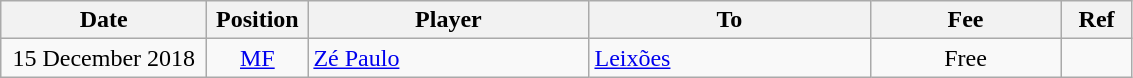<table class="wikitable" style="text-align: center;">
<tr>
<th width=130>Date</th>
<th width=60>Position</th>
<th width=180>Player</th>
<th width=180>To</th>
<th width=120>Fee</th>
<th width=40>Ref</th>
</tr>
<tr>
<td>15 December 2018</td>
<td><a href='#'>MF</a></td>
<td style="text-align:left;"> <a href='#'>Zé Paulo</a></td>
<td style="text-align:left;"> <a href='#'>Leixões</a></td>
<td>Free</td>
<td></td>
</tr>
</table>
